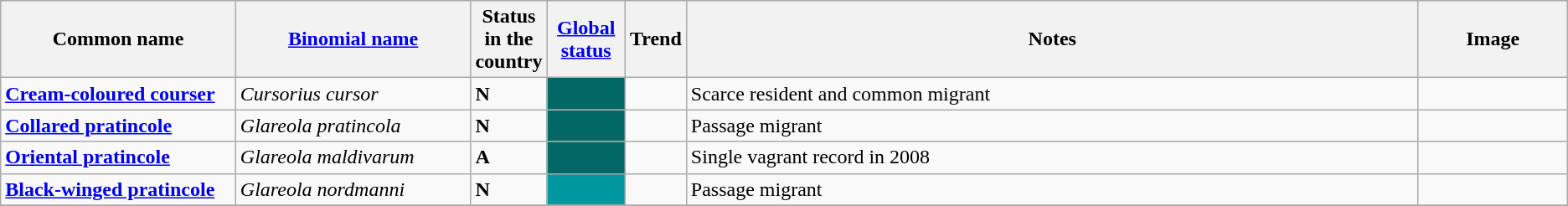<table class="wikitable sortable">
<tr>
<th width="15%">Common name</th>
<th width="15%"><a href='#'>Binomial name</a></th>
<th width="1%">Status in the country</th>
<th width="5%"><a href='#'>Global status</a></th>
<th width="1%">Trend</th>
<th class="unsortable">Notes</th>
<th class="unsortable">Image</th>
</tr>
<tr>
<td><strong><a href='#'>Cream-coloured courser</a></strong></td>
<td><em>Cursorius cursor</em></td>
<td><strong>N</strong></td>
<td align=center style="background: #006666"></td>
<td align=center></td>
<td>Scarce resident and common migrant</td>
<td></td>
</tr>
<tr>
<td><strong><a href='#'>Collared pratincole</a></strong></td>
<td><em>Glareola pratincola</em></td>
<td><strong>N</strong></td>
<td align=center style="background: #006666"></td>
<td align=center></td>
<td>Passage migrant</td>
<td></td>
</tr>
<tr>
<td><strong><a href='#'>Oriental pratincole</a></strong></td>
<td><em>Glareola maldivarum</em></td>
<td><strong>A</strong></td>
<td align=center style="background: #006666"></td>
<td align=center></td>
<td>Single vagrant record in 2008</td>
<td></td>
</tr>
<tr>
<td><strong><a href='#'>Black-winged pratincole</a></strong></td>
<td><em>Glareola nordmanni</em></td>
<td><strong>N</strong></td>
<td align=center style="background: #0097a0"></td>
<td align=center></td>
<td>Passage migrant</td>
<td></td>
</tr>
<tr>
</tr>
</table>
